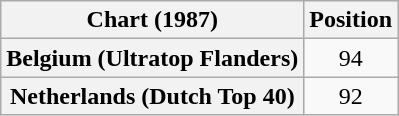<table class="wikitable plainrowheaders sortable">
<tr>
<th>Chart (1987)</th>
<th>Position</th>
</tr>
<tr>
<th scope="row">Belgium (Ultratop Flanders)</th>
<td align="center">94</td>
</tr>
<tr>
<th scope="row">Netherlands (Dutch Top 40)</th>
<td align="center">92</td>
</tr>
</table>
